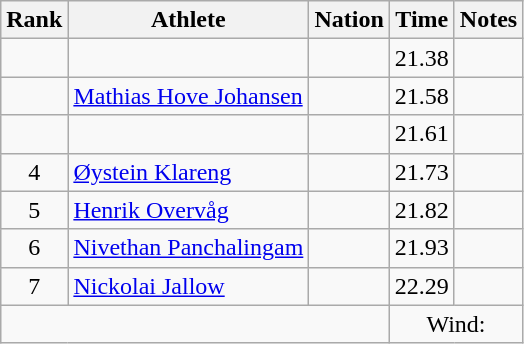<table class="wikitable sortable" style="text-align:center;">
<tr>
<th scope="col" style="width: 10px;">Rank</th>
<th scope="col">Athlete</th>
<th scope="col">Nation</th>
<th scope="col">Time</th>
<th scope="col">Notes</th>
</tr>
<tr>
<td></td>
<td align=left></td>
<td align=left></td>
<td>21.38</td>
<td></td>
</tr>
<tr>
<td></td>
<td align=left><a href='#'>Mathias Hove Johansen</a></td>
<td align=left></td>
<td>21.58</td>
<td></td>
</tr>
<tr>
<td></td>
<td align=left></td>
<td align=left></td>
<td>21.61</td>
<td></td>
</tr>
<tr>
<td>4</td>
<td align=left><a href='#'>Øystein Klareng</a></td>
<td align=left></td>
<td>21.73</td>
<td></td>
</tr>
<tr>
<td>5</td>
<td align=left><a href='#'>Henrik Overvåg</a></td>
<td align=left></td>
<td>21.82</td>
<td></td>
</tr>
<tr>
<td>6</td>
<td align=left><a href='#'>Nivethan Panchalingam</a></td>
<td align=left></td>
<td>21.93</td>
<td></td>
</tr>
<tr>
<td>7</td>
<td align=left><a href='#'>Nickolai Jallow</a></td>
<td align=left></td>
<td>22.29</td>
<td></td>
</tr>
<tr class="sortbottom">
<td colspan="3"></td>
<td colspan="2">Wind: </td>
</tr>
</table>
